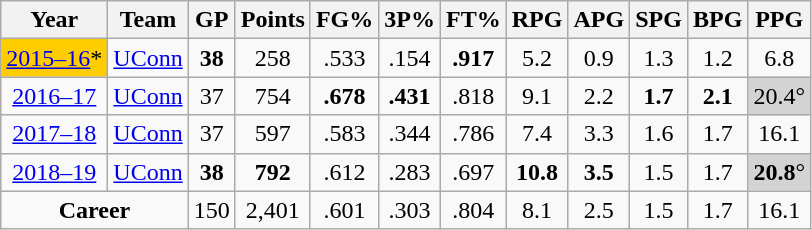<table class="wikitable" style="text-align:center">
<tr>
<th>Year</th>
<th>Team</th>
<th>GP</th>
<th>Points</th>
<th>FG%</th>
<th>3P%</th>
<th>FT%</th>
<th>RPG</th>
<th>APG</th>
<th>SPG</th>
<th>BPG</th>
<th>PPG</th>
</tr>
<tr>
<td style="background:#ffcc00;"><a href='#'>2015–16</a>*</td>
<td><a href='#'>UConn</a></td>
<td><strong>38</strong></td>
<td>258</td>
<td>.533</td>
<td>.154</td>
<td><strong>.917</strong></td>
<td>5.2</td>
<td>0.9</td>
<td>1.3</td>
<td>1.2</td>
<td>6.8</td>
</tr>
<tr>
<td><a href='#'>2016–17</a></td>
<td><a href='#'>UConn</a></td>
<td>37</td>
<td>754</td>
<td><strong>.678</strong></td>
<td><strong>.431</strong></td>
<td>.818</td>
<td>9.1</td>
<td>2.2</td>
<td><strong>1.7</strong></td>
<td><strong>2.1</strong></td>
<td style="background:#D3D3D3">20.4°</td>
</tr>
<tr>
<td><a href='#'>2017–18</a></td>
<td><a href='#'>UConn</a></td>
<td>37</td>
<td>597</td>
<td>.583</td>
<td>.344</td>
<td>.786</td>
<td>7.4</td>
<td>3.3</td>
<td>1.6</td>
<td>1.7</td>
<td>16.1</td>
</tr>
<tr>
<td><a href='#'>2018–19</a></td>
<td><a href='#'>UConn</a></td>
<td><strong>38</strong></td>
<td><strong>792</strong></td>
<td>.612</td>
<td>.283</td>
<td>.697</td>
<td><strong>10.8</strong></td>
<td><strong>3.5</strong></td>
<td>1.5</td>
<td>1.7</td>
<td style="background:#D3D3D3"><strong>20.8</strong>°</td>
</tr>
<tr>
<td colspan=2; align=center><strong>Career</strong></td>
<td>150</td>
<td>2,401</td>
<td>.601</td>
<td>.303</td>
<td>.804</td>
<td>8.1</td>
<td>2.5</td>
<td>1.5</td>
<td>1.7</td>
<td>16.1</td>
</tr>
</table>
